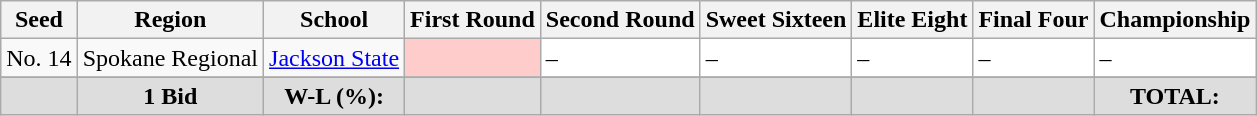<table class="sortable wikitable" style="white-space:nowrap; font-size:100%;">
<tr>
<th>Seed</th>
<th>Region</th>
<th>School</th>
<th>First Round</th>
<th>Second Round</th>
<th>Sweet Sixteen</th>
<th>Elite Eight</th>
<th>Final Four</th>
<th>Championship</th>
</tr>
<tr>
<td>No. 14</td>
<td>Spokane Regional</td>
<td><a href='#'>Jackson State</a></td>
<td style="background:#fcc;"></td>
<td style="background:#fff;">–</td>
<td style="background:#fff;">–</td>
<td style="background:#fff;">–</td>
<td style="background:#fff;">–</td>
<td style="background:#fff;">–</td>
</tr>
<tr>
</tr>
<tr class="sortbottom" style="text-align:center; background:#ddd;">
<td></td>
<td><strong>1 Bid</strong></td>
<td><strong>W-L (%):</strong></td>
<td></td>
<td></td>
<td></td>
<td></td>
<td></td>
<td><strong>TOTAL:</strong> </td>
</tr>
</table>
